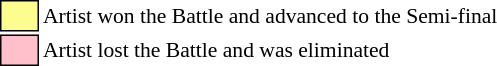<table class="toccolours" style="font-size: 90%; white-space: nowrap;">
<tr>
<td style="background:#fdfc8f; border:1px solid black;">      </td>
<td>Artist won the Battle and advanced to the Semi-final</td>
</tr>
<tr>
<td style="background:pink; border:1px solid black;">      </td>
<td>Artist lost the Battle and was eliminated</td>
</tr>
</table>
